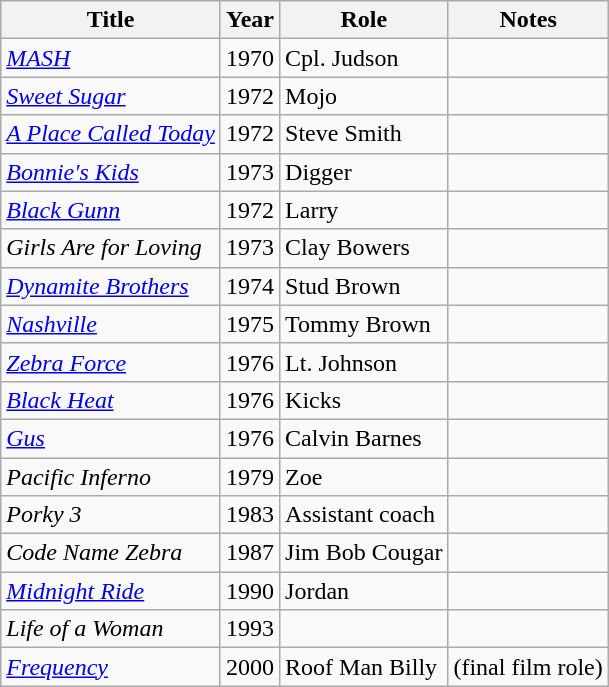<table class="wikitable sortable">
<tr>
<th>Title</th>
<th>Year</th>
<th>Role</th>
<th>Notes</th>
</tr>
<tr>
<td><em><a href='#'>MASH</a></em></td>
<td>1970</td>
<td>Cpl. Judson</td>
<td></td>
</tr>
<tr>
<td><em><a href='#'>Sweet Sugar</a></em></td>
<td>1972</td>
<td>Mojo</td>
<td></td>
</tr>
<tr>
<td><em><a href='#'>A Place Called Today</a></em></td>
<td>1972</td>
<td>Steve Smith</td>
<td></td>
</tr>
<tr>
<td><em><a href='#'>Bonnie's Kids</a></em></td>
<td>1973</td>
<td>Digger</td>
<td></td>
</tr>
<tr>
<td><em><a href='#'>Black Gunn</a></em></td>
<td>1972</td>
<td>Larry</td>
<td></td>
</tr>
<tr>
<td><em>Girls Are for Loving</em></td>
<td>1973</td>
<td>Clay Bowers</td>
<td></td>
</tr>
<tr>
<td><em><a href='#'>Dynamite Brothers</a></em></td>
<td>1974</td>
<td>Stud Brown</td>
<td></td>
</tr>
<tr>
<td><em><a href='#'>Nashville</a></em></td>
<td>1975</td>
<td>Tommy Brown</td>
<td></td>
</tr>
<tr>
<td><em><a href='#'>Zebra Force</a></em></td>
<td>1976</td>
<td>Lt. Johnson</td>
<td></td>
</tr>
<tr>
<td><em><a href='#'>Black Heat</a></em></td>
<td>1976</td>
<td>Kicks</td>
<td></td>
</tr>
<tr>
<td><em><a href='#'>Gus</a></em></td>
<td>1976</td>
<td>Calvin Barnes</td>
<td></td>
</tr>
<tr>
<td><em>Pacific Inferno</em></td>
<td>1979</td>
<td>Zoe</td>
<td></td>
</tr>
<tr>
<td><em>Porky 3</em></td>
<td>1983</td>
<td>Assistant coach</td>
<td></td>
</tr>
<tr>
<td><em>Code Name Zebra</em></td>
<td>1987</td>
<td>Jim Bob Cougar</td>
<td></td>
</tr>
<tr>
<td><em><a href='#'>Midnight Ride</a></em></td>
<td>1990</td>
<td>Jordan</td>
<td></td>
</tr>
<tr>
<td><em>Life of a Woman</em></td>
<td>1993</td>
<td></td>
<td></td>
</tr>
<tr>
<td><em><a href='#'>Frequency</a></em></td>
<td>2000</td>
<td>Roof Man Billy</td>
<td>(final film role)</td>
</tr>
</table>
